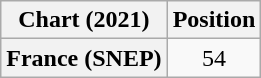<table class="wikitable plainrowheaders" style="text-align:center">
<tr>
<th scope="col">Chart (2021)</th>
<th scope="col">Position</th>
</tr>
<tr>
<th scope="row">France (SNEP)</th>
<td>54</td>
</tr>
</table>
